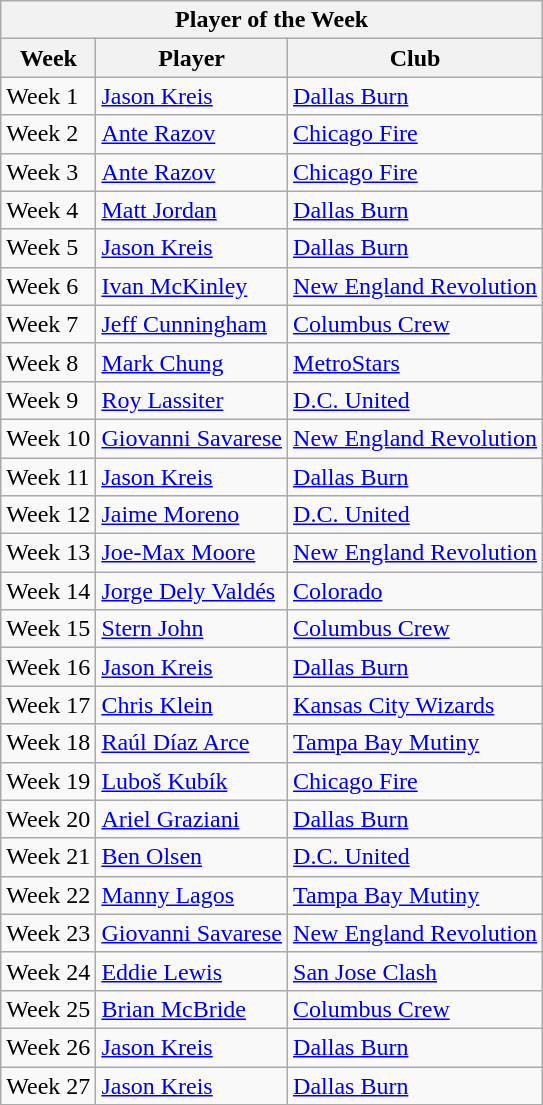<table class="wikitable collapsible collapsed">
<tr>
<th colspan="3">Player of the Week</th>
</tr>
<tr>
<th>Week</th>
<th>Player</th>
<th>Club</th>
</tr>
<tr>
<td>Week 1</td>
<td> <a href='#'>Jason Kreis</a></td>
<td><a href='#'>Dallas Burn</a></td>
</tr>
<tr>
<td>Week 2</td>
<td> <a href='#'>Ante Razov</a></td>
<td><a href='#'>Chicago Fire</a></td>
</tr>
<tr>
<td>Week 3</td>
<td> <a href='#'>Ante Razov</a></td>
<td><a href='#'>Chicago Fire</a></td>
</tr>
<tr>
<td>Week 4</td>
<td> <a href='#'>Matt Jordan</a></td>
<td><a href='#'>Dallas Burn</a></td>
</tr>
<tr>
<td>Week 5</td>
<td> <a href='#'>Jason Kreis</a></td>
<td><a href='#'>Dallas Burn</a></td>
</tr>
<tr>
<td>Week 6</td>
<td> <a href='#'>Ivan McKinley</a></td>
<td><a href='#'>New England Revolution</a></td>
</tr>
<tr>
<td>Week 7</td>
<td> <a href='#'>Jeff Cunningham</a></td>
<td><a href='#'>Columbus Crew</a></td>
</tr>
<tr>
<td>Week 8</td>
<td> <a href='#'>Mark Chung</a></td>
<td><a href='#'>MetroStars</a></td>
</tr>
<tr>
<td>Week 9</td>
<td> <a href='#'>Roy Lassiter</a></td>
<td><a href='#'>D.C. United</a></td>
</tr>
<tr>
<td>Week 10</td>
<td> <a href='#'>Giovanni Savarese</a></td>
<td><a href='#'>New England Revolution</a></td>
</tr>
<tr>
<td>Week 11</td>
<td> <a href='#'>Jason Kreis</a></td>
<td><a href='#'>Dallas Burn</a></td>
</tr>
<tr>
<td>Week 12</td>
<td> <a href='#'>Jaime Moreno</a></td>
<td><a href='#'>D.C. United</a></td>
</tr>
<tr>
<td>Week 13</td>
<td> <a href='#'>Joe-Max Moore</a></td>
<td><a href='#'>New England Revolution</a></td>
</tr>
<tr>
<td>Week 14</td>
<td> <a href='#'>Jorge Dely Valdés</a></td>
<td><a href='#'>Colorado</a></td>
</tr>
<tr>
<td>Week 15</td>
<td> <a href='#'>Stern John</a></td>
<td><a href='#'>Columbus Crew</a></td>
</tr>
<tr>
<td>Week 16</td>
<td> <a href='#'>Jason Kreis</a></td>
<td><a href='#'>Dallas Burn</a></td>
</tr>
<tr>
<td>Week 17</td>
<td> <a href='#'>Chris Klein</a></td>
<td><a href='#'>Kansas City Wizards</a></td>
</tr>
<tr>
<td>Week 18</td>
<td> <a href='#'>Raúl Díaz Arce</a></td>
<td><a href='#'>Tampa Bay Mutiny</a></td>
</tr>
<tr>
<td>Week 19</td>
<td> <a href='#'>Luboš Kubík</a></td>
<td><a href='#'>Chicago Fire</a></td>
</tr>
<tr>
<td>Week 20</td>
<td> <a href='#'>Ariel Graziani</a></td>
<td><a href='#'>Dallas Burn</a></td>
</tr>
<tr>
<td>Week 21</td>
<td> <a href='#'>Ben Olsen</a></td>
<td><a href='#'>D.C. United</a></td>
</tr>
<tr>
<td>Week 22</td>
<td> <a href='#'>Manny Lagos</a></td>
<td><a href='#'>Tampa Bay Mutiny</a></td>
</tr>
<tr>
<td>Week 23</td>
<td> <a href='#'>Giovanni Savarese</a></td>
<td><a href='#'>New England Revolution</a></td>
</tr>
<tr>
<td>Week 24</td>
<td> <a href='#'>Eddie Lewis</a></td>
<td><a href='#'>San Jose Clash</a></td>
</tr>
<tr>
<td>Week 25</td>
<td> <a href='#'>Brian McBride</a></td>
<td><a href='#'>Columbus Crew</a></td>
</tr>
<tr>
<td>Week 26</td>
<td> <a href='#'>Jason Kreis</a></td>
<td><a href='#'>Dallas Burn</a></td>
</tr>
<tr>
<td>Week 27</td>
<td> <a href='#'>Jason Kreis</a></td>
<td><a href='#'>Dallas Burn</a></td>
</tr>
</table>
